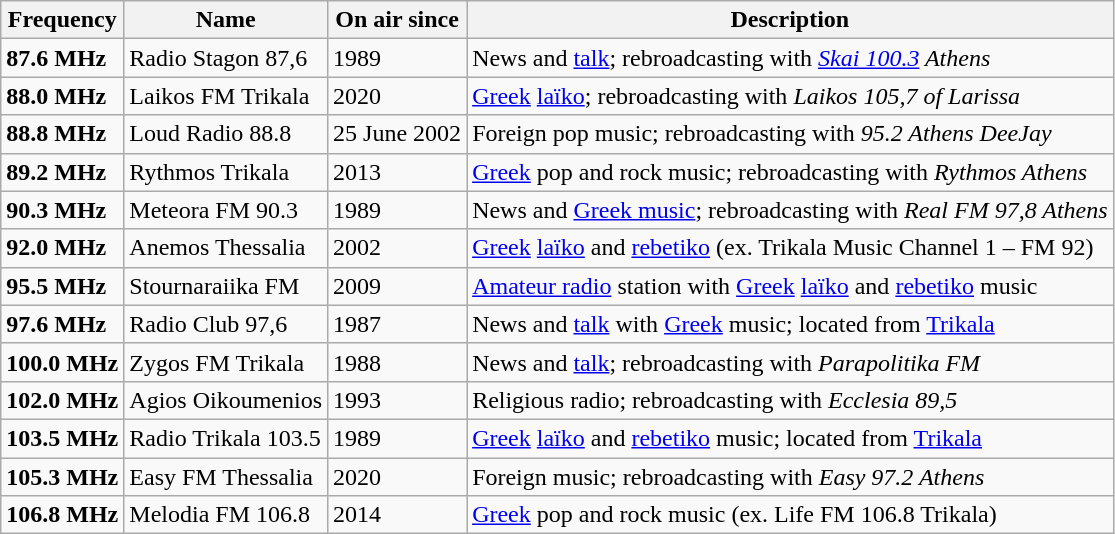<table class="wikitable">
<tr>
<th>Frequency</th>
<th>Name</th>
<th>On air since</th>
<th>Description</th>
</tr>
<tr>
<td><strong>87.6 MHz</strong></td>
<td>Radio Stagon 87,6</td>
<td>1989</td>
<td>News and <a href='#'>talk</a>; rebroadcasting with <em><a href='#'>Skai 100.3</a> Athens</em></td>
</tr>
<tr>
<td><strong>88.0 MHz</strong></td>
<td>Laikos FM Trikala</td>
<td>2020</td>
<td><a href='#'>Greek</a> <a href='#'>laïko</a>; rebroadcasting with <em>Laikos 105,7 of Larissa</em></td>
</tr>
<tr>
<td><strong>88.8 MHz</strong></td>
<td>Loud Radio 88.8</td>
<td>25 June 2002</td>
<td>Foreign pop music; rebroadcasting with <em>95.2 Athens DeeJay</em></td>
</tr>
<tr>
<td><strong>89.2 MHz</strong></td>
<td>Rythmos Trikala</td>
<td>2013</td>
<td><a href='#'>Greek</a> pop and rock music; rebroadcasting with <em>Rythmos Athens</em></td>
</tr>
<tr>
<td><strong>90.3 MHz</strong></td>
<td>Meteora FM 90.3</td>
<td>1989</td>
<td>News and <a href='#'>Greek music</a>; rebroadcasting with <em>Real FM 97,8 Athens</em></td>
</tr>
<tr>
<td><strong>92.0 MHz</strong></td>
<td>Anemos Thessalia</td>
<td>2002</td>
<td><a href='#'>Greek</a> <a href='#'>laïko</a> and <a href='#'>rebetiko</a> (ex. Trikala Music Channel 1 – FM 92)</td>
</tr>
<tr>
<td><strong>95.5 MHz</strong></td>
<td>Stournaraiika FM</td>
<td>2009</td>
<td><a href='#'>Amateur radio</a> station with <a href='#'>Greek</a> <a href='#'>laïko</a> and <a href='#'>rebetiko</a> music</td>
</tr>
<tr>
<td><strong>97.6 MHz</strong></td>
<td>Radio Club 97,6</td>
<td>1987</td>
<td>News and <a href='#'>talk</a> with <a href='#'>Greek</a> music; located from <a href='#'>Trikala</a></td>
</tr>
<tr>
<td><strong>100.0 MHz</strong></td>
<td>Zygos FM Trikala</td>
<td>1988</td>
<td>News and <a href='#'>talk</a>; rebroadcasting with <em>Parapolitika FM</em></td>
</tr>
<tr>
<td><strong>102.0 MHz</strong></td>
<td>Agios Oikoumenios</td>
<td>1993</td>
<td>Religious radio; rebroadcasting with <em>Ecclesia 89,5</em></td>
</tr>
<tr>
<td><strong>103.5 MHz</strong></td>
<td>Radio Trikala 103.5</td>
<td>1989</td>
<td><a href='#'>Greek</a> <a href='#'>laïko</a> and <a href='#'>rebetiko</a> music; located from <a href='#'>Trikala</a></td>
</tr>
<tr>
<td><strong>105.3 MHz</strong></td>
<td>Easy FM Thessalia</td>
<td>2020</td>
<td>Foreign music; rebroadcasting with <em>Easy 97.2 Athens</em></td>
</tr>
<tr>
<td><strong>106.8 MHz</strong></td>
<td>Melodia FM 106.8</td>
<td>2014</td>
<td><a href='#'>Greek</a> pop and rock music (ex. Life FM 106.8 Trikala)</td>
</tr>
</table>
